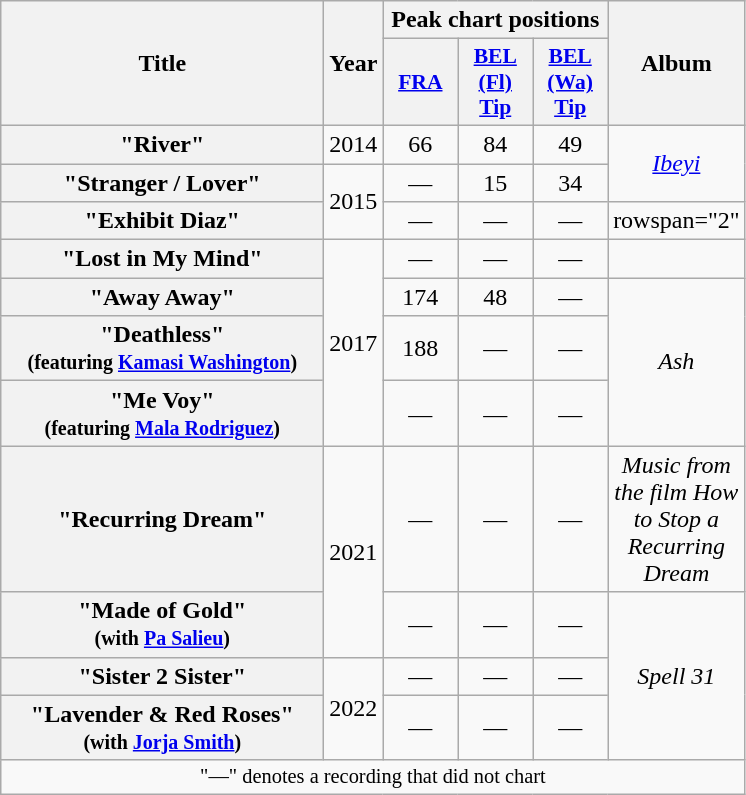<table class="wikitable plainrowheaders" style="text-align:center;">
<tr>
<th scope="col" rowspan="2" style="width:13em;">Title</th>
<th scope="col" rowspan="2">Year</th>
<th scope="col" colspan="3">Peak chart positions</th>
<th scope="col" rowspan="2">Album</th>
</tr>
<tr>
<th scope="col" style="width:3em;font-size:90%;"><a href='#'>FRA</a><br></th>
<th scope="col" style="width:3em;font-size:90%;"><a href='#'>BEL <br>(Fl)<br>Tip</a><br></th>
<th scope="col" style="width:3em;font-size:90%;"><a href='#'>BEL <br>(Wa)<br>Tip</a><br></th>
</tr>
<tr>
<th scope="row">"River"</th>
<td>2014</td>
<td>66</td>
<td>84</td>
<td>49</td>
<td rowspan="2"><em><a href='#'>Ibeyi</a></em></td>
</tr>
<tr>
<th scope="row">"Stranger / Lover"</th>
<td rowspan="2">2015</td>
<td>—</td>
<td>15</td>
<td>34</td>
</tr>
<tr>
<th scope="row">"Exhibit Diaz"</th>
<td>—</td>
<td>—</td>
<td>—</td>
<td>rowspan="2" </td>
</tr>
<tr>
<th scope="row">"Lost in My Mind"</th>
<td rowspan="4">2017</td>
<td>—</td>
<td>—</td>
<td>—</td>
</tr>
<tr>
<th scope="row">"Away Away"</th>
<td>174</td>
<td>48</td>
<td>—</td>
<td rowspan="3"><em>Ash</em></td>
</tr>
<tr>
<th scope="row">"Deathless"<br><small>(featuring <a href='#'>Kamasi Washington</a>)</small></th>
<td>188</td>
<td>—</td>
<td>—</td>
</tr>
<tr>
<th scope="row">"Me Voy"<br><small>(featuring <a href='#'>Mala Rodriguez</a>)</small></th>
<td>—</td>
<td>—</td>
<td>—</td>
</tr>
<tr>
<th scope="row">"Recurring Dream"</th>
<td rowspan="2">2021</td>
<td>—</td>
<td>—</td>
<td>—</td>
<td style=max-width:4em><em>Music from the film How to Stop a Recurring Dream</em></td>
</tr>
<tr>
<th scope="row">"Made of Gold"<br><small>(with <a href='#'>Pa Salieu</a>)</small></th>
<td>—</td>
<td>—</td>
<td>—</td>
<td rowspan="3"><em>Spell 31</em></td>
</tr>
<tr>
<th scope="row">"Sister 2 Sister"</th>
<td rowspan="2">2022</td>
<td>—</td>
<td>—</td>
<td>—</td>
</tr>
<tr>
<th scope="row">"Lavender & Red Roses"<br><small>(with <a href='#'>Jorja Smith</a>)</small></th>
<td>—</td>
<td>—</td>
<td>—</td>
</tr>
<tr>
<td colspan="12" style="font-size:85%">"—" denotes a recording that did not chart</td>
</tr>
</table>
